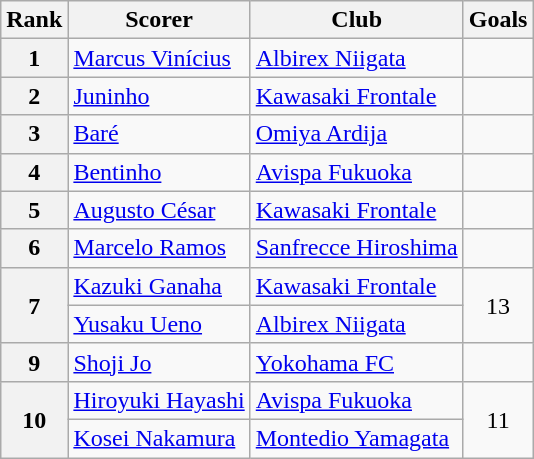<table class="wikitable">
<tr>
<th>Rank</th>
<th>Scorer</th>
<th>Club</th>
<th>Goals</th>
</tr>
<tr>
<th>1</th>
<td> <a href='#'>Marcus Vinícius</a></td>
<td><a href='#'>Albirex Niigata</a></td>
<td></td>
</tr>
<tr>
<th>2</th>
<td> <a href='#'>Juninho</a></td>
<td><a href='#'>Kawasaki Frontale</a></td>
<td></td>
</tr>
<tr>
<th>3</th>
<td> <a href='#'>Baré</a></td>
<td><a href='#'>Omiya Ardija</a></td>
<td></td>
</tr>
<tr>
<th>4</th>
<td> <a href='#'>Bentinho</a></td>
<td><a href='#'>Avispa Fukuoka</a></td>
<td></td>
</tr>
<tr>
<th>5</th>
<td> <a href='#'>Augusto César</a></td>
<td><a href='#'>Kawasaki Frontale</a></td>
<td></td>
</tr>
<tr>
<th>6</th>
<td> <a href='#'>Marcelo Ramos</a></td>
<td><a href='#'>Sanfrecce Hiroshima</a></td>
<td></td>
</tr>
<tr>
<th rowspan=2>7</th>
<td> <a href='#'>Kazuki Ganaha</a></td>
<td><a href='#'>Kawasaki Frontale</a></td>
<td rowspan=2 align=center>13</td>
</tr>
<tr>
<td> <a href='#'>Yusaku Ueno</a></td>
<td><a href='#'>Albirex Niigata</a></td>
</tr>
<tr>
<th>9</th>
<td> <a href='#'>Shoji Jo</a></td>
<td><a href='#'>Yokohama FC</a></td>
<td></td>
</tr>
<tr>
<th rowspan=2>10</th>
<td> <a href='#'>Hiroyuki Hayashi</a></td>
<td><a href='#'>Avispa Fukuoka</a></td>
<td rowspan=2 align=center>11</td>
</tr>
<tr>
<td> <a href='#'>Kosei Nakamura</a></td>
<td><a href='#'>Montedio Yamagata</a></td>
</tr>
</table>
